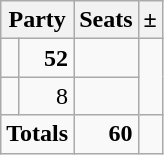<table class=wikitable>
<tr>
<th colspan=2 align=center>Party</th>
<th valign=top>Seats</th>
<th valign=top>±</th>
</tr>
<tr>
<td></td>
<td align=right><strong>52</strong></td>
<td align=right></td>
</tr>
<tr>
<td></td>
<td align=right>8</td>
<td align=right></td>
</tr>
<tr>
<td colspan=2 align=center><strong>Totals</strong></td>
<td align=right><strong>60</strong></td>
<td align=center></td>
</tr>
</table>
